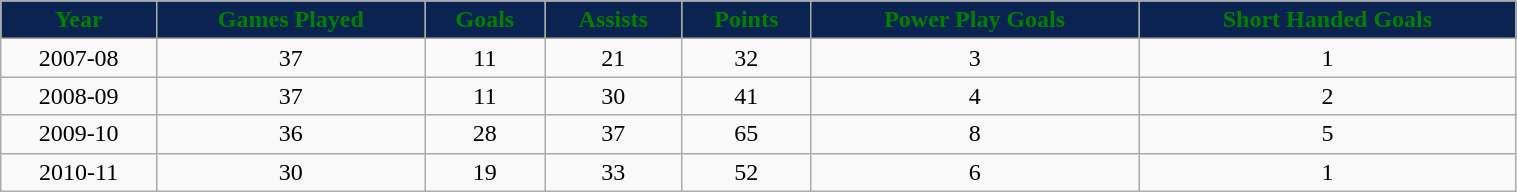<table class="wikitable" width="80%">
<tr align="center"  style="background:#0a2351;color:green;">
<td><strong>Year</strong></td>
<td><strong>Games Played</strong></td>
<td><strong>Goals</strong></td>
<td><strong>Assists</strong></td>
<td><strong>Points</strong></td>
<td><strong>Power Play Goals</strong></td>
<td><strong>Short Handed Goals</strong></td>
</tr>
<tr align="center" bgcolor="">
<td>2007-08</td>
<td>37</td>
<td>11</td>
<td>21</td>
<td>32</td>
<td>3</td>
<td>1</td>
</tr>
<tr align="center" bgcolor="">
<td>2008-09</td>
<td>37</td>
<td>11</td>
<td>30</td>
<td>41</td>
<td>4</td>
<td>2</td>
</tr>
<tr align="center" bgcolor="">
<td>2009-10</td>
<td>36</td>
<td>28</td>
<td>37</td>
<td>65</td>
<td>8</td>
<td>5</td>
</tr>
<tr align="center" bgcolor="">
<td>2010-11</td>
<td>30</td>
<td>19</td>
<td>33</td>
<td>52</td>
<td>6</td>
<td>1</td>
</tr>
</table>
